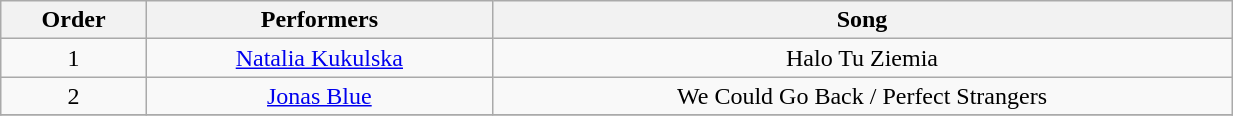<table class="wikitable" style="text-align: center; width: 65%;">
<tr>
<th>Order</th>
<th>Performers</th>
<th>Song</th>
</tr>
<tr>
<td>1</td>
<td><a href='#'>Natalia Kukulska</a></td>
<td>Halo Tu Ziemia</td>
</tr>
<tr>
<td>2</td>
<td><a href='#'>Jonas Blue</a></td>
<td>We Could Go Back / Perfect Strangers</td>
</tr>
<tr>
</tr>
</table>
